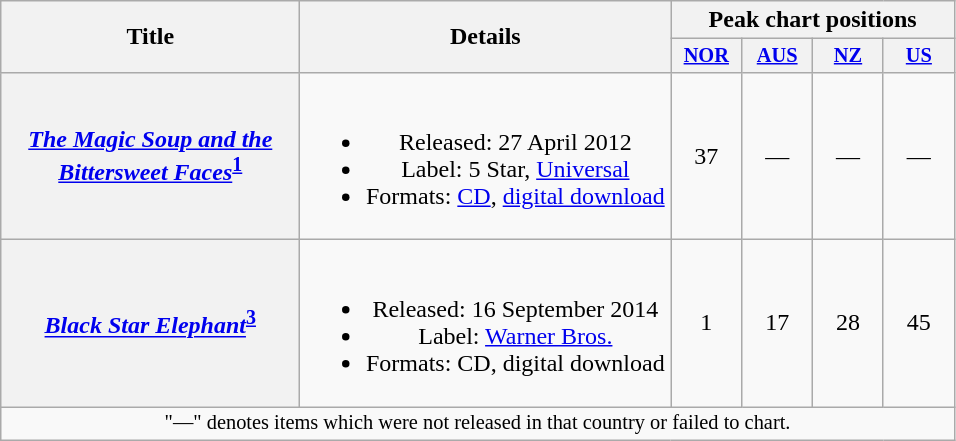<table class="wikitable plainrowheaders" style="text-align:center;">
<tr>
<th scope="col" rowspan="2" style="width:12em;">Title</th>
<th scope="col" rowspan="2" style="width:15em;">Details</th>
<th scope="col" colspan="4">Peak chart positions</th>
</tr>
<tr>
<th scope="col" style="width:3em;font-size:85%;"><a href='#'>NOR</a><br></th>
<th scope="col" style="width:3em;font-size:85%;"><a href='#'>AUS</a><br></th>
<th scope="col" style="width:3em;font-size:85%;"><a href='#'>NZ</a><br></th>
<th scope="col" style="width:3em;font-size:85%;"><a href='#'>US</a><br></th>
</tr>
<tr>
<th scope="row"><em><a href='#'>The Magic Soup and the Bittersweet Faces</a></em><sup><a href='#'>1</a></sup></th>
<td><br><ul><li>Released: 27 April 2012</li><li>Label: 5 Star, <a href='#'>Universal</a></li><li>Formats: <a href='#'>CD</a>, <a href='#'>digital download</a></li></ul></td>
<td>37</td>
<td>—</td>
<td>—</td>
<td>—</td>
</tr>
<tr>
<th scope="row"><em><a href='#'>Black Star Elephant</a></em><sup><a href='#'>3</a></sup></th>
<td><br><ul><li>Released: 16 September 2014</li><li>Label: <a href='#'>Warner Bros.</a></li><li>Formats: CD, digital download</li></ul></td>
<td>1</td>
<td>17</td>
<td>28</td>
<td>45</td>
</tr>
<tr>
<td colspan="20" style="font-size:85%;">"—" denotes items which were not released in that country or failed to chart.</td>
</tr>
</table>
